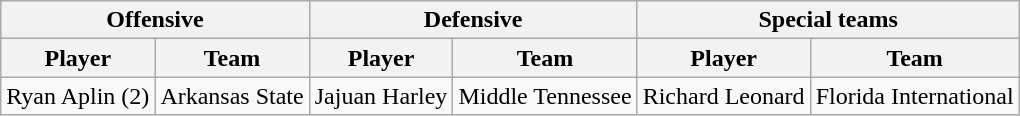<table class="wikitable">
<tr>
<th colspan="2">Offensive</th>
<th colspan="2">Defensive</th>
<th colspan="2">Special teams</th>
</tr>
<tr>
<th>Player</th>
<th>Team</th>
<th>Player</th>
<th>Team</th>
<th>Player</th>
<th>Team</th>
</tr>
<tr>
<td>Ryan Aplin (2)</td>
<td>Arkansas State</td>
<td>Jajuan Harley</td>
<td>Middle Tennessee</td>
<td>Richard Leonard</td>
<td>Florida International</td>
</tr>
</table>
